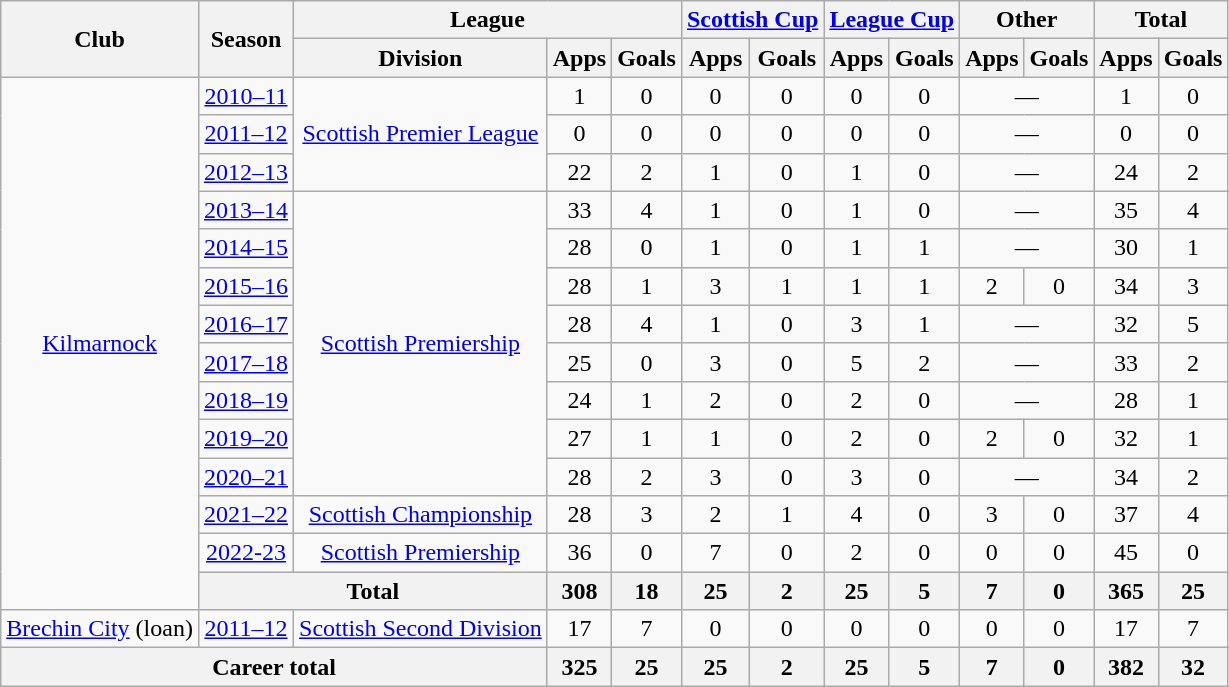<table class="wikitable" style="text-align: center">
<tr>
<th rowspan="2">Club</th>
<th rowspan="2">Season</th>
<th colspan="3">League</th>
<th colspan="2"><a href='#'>Scottish Cup</a></th>
<th colspan="2"><a href='#'>League Cup</a></th>
<th colspan="2">Other</th>
<th colspan="2">Total</th>
</tr>
<tr>
<th>Division</th>
<th>Apps</th>
<th>Goals</th>
<th>Apps</th>
<th>Goals</th>
<th>Apps</th>
<th>Goals</th>
<th>Apps</th>
<th>Goals</th>
<th>Apps</th>
<th>Goals</th>
</tr>
<tr>
<td rowspan="14"><a href='#'>Kilmarnock</a></td>
<td><a href='#'>2010–11</a></td>
<td rowspan="3"><a href='#'>Scottish Premier League</a></td>
<td>1</td>
<td>0</td>
<td>0</td>
<td>0</td>
<td>0</td>
<td>0</td>
<td colspan="2">—</td>
<td>1</td>
<td>0</td>
</tr>
<tr>
<td><a href='#'>2011–12</a></td>
<td>0</td>
<td>0</td>
<td>0</td>
<td>0</td>
<td>0</td>
<td>0</td>
<td colspan="2">—</td>
<td>0</td>
<td>0</td>
</tr>
<tr>
<td><a href='#'>2012–13</a></td>
<td>22</td>
<td>2</td>
<td>1</td>
<td>0</td>
<td>1</td>
<td>0</td>
<td colspan="2">—</td>
<td>24</td>
<td>2</td>
</tr>
<tr>
<td><a href='#'>2013–14</a></td>
<td rowspan="8"><a href='#'>Scottish Premiership</a></td>
<td>33</td>
<td>4</td>
<td>1</td>
<td>0</td>
<td>1</td>
<td>0</td>
<td colspan="2">—</td>
<td>35</td>
<td>4</td>
</tr>
<tr>
<td><a href='#'>2014–15</a></td>
<td>28</td>
<td>0</td>
<td>1</td>
<td>0</td>
<td>1</td>
<td>1</td>
<td colspan="2">—</td>
<td>30</td>
<td>1</td>
</tr>
<tr>
<td><a href='#'>2015–16</a></td>
<td>28</td>
<td>1</td>
<td>3</td>
<td>1</td>
<td>1</td>
<td>1</td>
<td>2</td>
<td>0</td>
<td>34</td>
<td>3</td>
</tr>
<tr>
<td><a href='#'>2016–17</a></td>
<td>28</td>
<td>4</td>
<td>1</td>
<td>0</td>
<td>3</td>
<td>1</td>
<td colspan="2">—</td>
<td>32</td>
<td>5</td>
</tr>
<tr>
<td><a href='#'>2017–18</a></td>
<td>25</td>
<td>0</td>
<td>3</td>
<td>0</td>
<td>5</td>
<td>2</td>
<td colspan="2">—</td>
<td>33</td>
<td>2</td>
</tr>
<tr>
<td><a href='#'>2018–19</a></td>
<td>24</td>
<td>1</td>
<td>2</td>
<td>0</td>
<td>2</td>
<td>0</td>
<td colspan=2>—</td>
<td>28</td>
<td>1</td>
</tr>
<tr>
<td><a href='#'>2019–20</a></td>
<td>27</td>
<td>1</td>
<td>1</td>
<td>0</td>
<td>2</td>
<td>0</td>
<td>2</td>
<td>0</td>
<td>32</td>
<td>1</td>
</tr>
<tr>
<td><a href='#'>2020–21</a></td>
<td>28</td>
<td>2</td>
<td>3</td>
<td>0</td>
<td>3</td>
<td>0</td>
<td colspan=2>—</td>
<td>34</td>
<td>2</td>
</tr>
<tr>
<td><a href='#'>2021–22</a></td>
<td rowspan="1"><a href='#'>Scottish Championship</a></td>
<td>28</td>
<td>3</td>
<td>2</td>
<td>1</td>
<td>4</td>
<td>0</td>
<td>3</td>
<td>0</td>
<td>37</td>
<td>4</td>
</tr>
<tr>
<td><a href='#'>2022-23</a></td>
<td><a href='#'>Scottish Premiership</a></td>
<td>36</td>
<td>0</td>
<td>7</td>
<td>0</td>
<td>2</td>
<td>0</td>
<td>0</td>
<td>0</td>
<td>45</td>
<td>0</td>
</tr>
<tr>
<th colspan="2">Total</th>
<th>308</th>
<th>18</th>
<th>25</th>
<th>2</th>
<th>25</th>
<th>5</th>
<th>7</th>
<th>0</th>
<th>365</th>
<th>25</th>
</tr>
<tr>
<td><a href='#'>Brechin City</a> (loan)</td>
<td><a href='#'>2011–12</a></td>
<td><a href='#'>Scottish Second Division</a></td>
<td>17</td>
<td>7</td>
<td>0</td>
<td>0</td>
<td>0</td>
<td>0</td>
<td>0</td>
<td>0</td>
<td>17</td>
<td>7</td>
</tr>
<tr>
<th colspan="3">Career total</th>
<th>325</th>
<th>25</th>
<th>25</th>
<th>2</th>
<th>25</th>
<th>5</th>
<th>7</th>
<th>0</th>
<th>382</th>
<th>32</th>
</tr>
</table>
